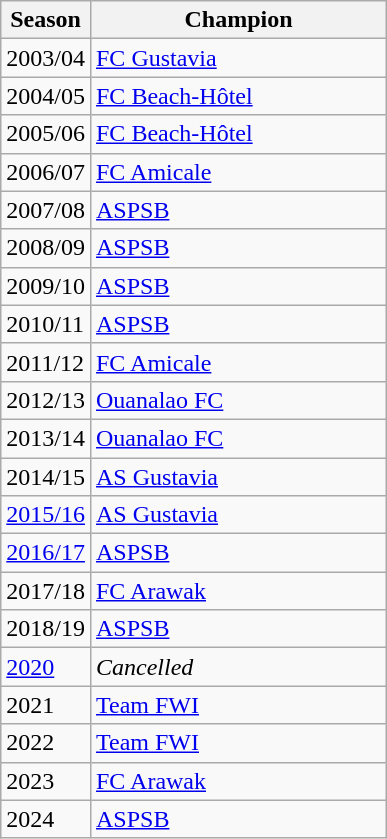<table class="wikitable sortable">
<tr>
<th width=50px>Season</th>
<th width=190px>Champion</th>
</tr>
<tr>
<td>2003/04</td>
<td><a href='#'>FC Gustavia</a></td>
</tr>
<tr>
<td>2004/05</td>
<td><a href='#'>FC Beach-Hôtel</a></td>
</tr>
<tr>
<td>2005/06</td>
<td><a href='#'>FC Beach-Hôtel</a></td>
</tr>
<tr>
<td>2006/07</td>
<td><a href='#'>FC Amicale</a></td>
</tr>
<tr>
<td>2007/08</td>
<td><a href='#'>ASPSB</a></td>
</tr>
<tr>
<td>2008/09</td>
<td><a href='#'>ASPSB</a></td>
</tr>
<tr>
<td>2009/10</td>
<td><a href='#'>ASPSB</a></td>
</tr>
<tr>
<td>2010/11</td>
<td><a href='#'>ASPSB</a></td>
</tr>
<tr>
<td>2011/12</td>
<td><a href='#'>FC Amicale</a></td>
</tr>
<tr>
<td>2012/13</td>
<td><a href='#'>Ouanalao FC</a></td>
</tr>
<tr>
<td>2013/14</td>
<td><a href='#'>Ouanalao FC</a></td>
</tr>
<tr>
<td>2014/15</td>
<td><a href='#'>AS Gustavia</a></td>
</tr>
<tr>
<td><a href='#'>2015/16</a></td>
<td><a href='#'>AS Gustavia</a></td>
</tr>
<tr>
<td><a href='#'>2016/17</a></td>
<td><a href='#'>ASPSB</a></td>
</tr>
<tr>
<td>2017/18</td>
<td><a href='#'>FC Arawak</a></td>
</tr>
<tr>
<td>2018/19</td>
<td><a href='#'>ASPSB</a></td>
</tr>
<tr>
<td><a href='#'>2020</a></td>
<td><em>Cancelled</em></td>
</tr>
<tr>
<td>2021</td>
<td><a href='#'>Team FWI</a></td>
</tr>
<tr>
<td>2022</td>
<td><a href='#'>Team FWI</a></td>
</tr>
<tr>
<td>2023</td>
<td><a href='#'>FC Arawak</a></td>
</tr>
<tr>
<td>2024</td>
<td><a href='#'>ASPSB</a></td>
</tr>
</table>
